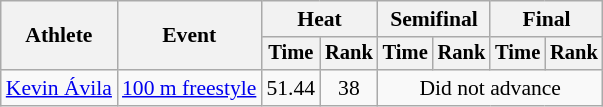<table class=wikitable style="font-size:90%">
<tr>
<th rowspan="2">Athlete</th>
<th rowspan="2">Event</th>
<th colspan="2">Heat</th>
<th colspan="2">Semifinal</th>
<th colspan="2">Final</th>
</tr>
<tr style="font-size:95%">
<th>Time</th>
<th>Rank</th>
<th>Time</th>
<th>Rank</th>
<th>Time</th>
<th>Rank</th>
</tr>
<tr align=center>
<td align=left><a href='#'>Kevin Ávila</a></td>
<td align=left><a href='#'>100 m freestyle</a></td>
<td>51.44</td>
<td>38</td>
<td colspan=4>Did not advance</td>
</tr>
</table>
